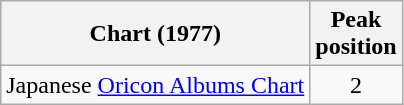<table class="wikitable">
<tr>
<th>Chart (1977)</th>
<th>Peak<br>position</th>
</tr>
<tr>
<td>Japanese <a href='#'>Oricon Albums Chart</a></td>
<td align="center">2</td>
</tr>
</table>
